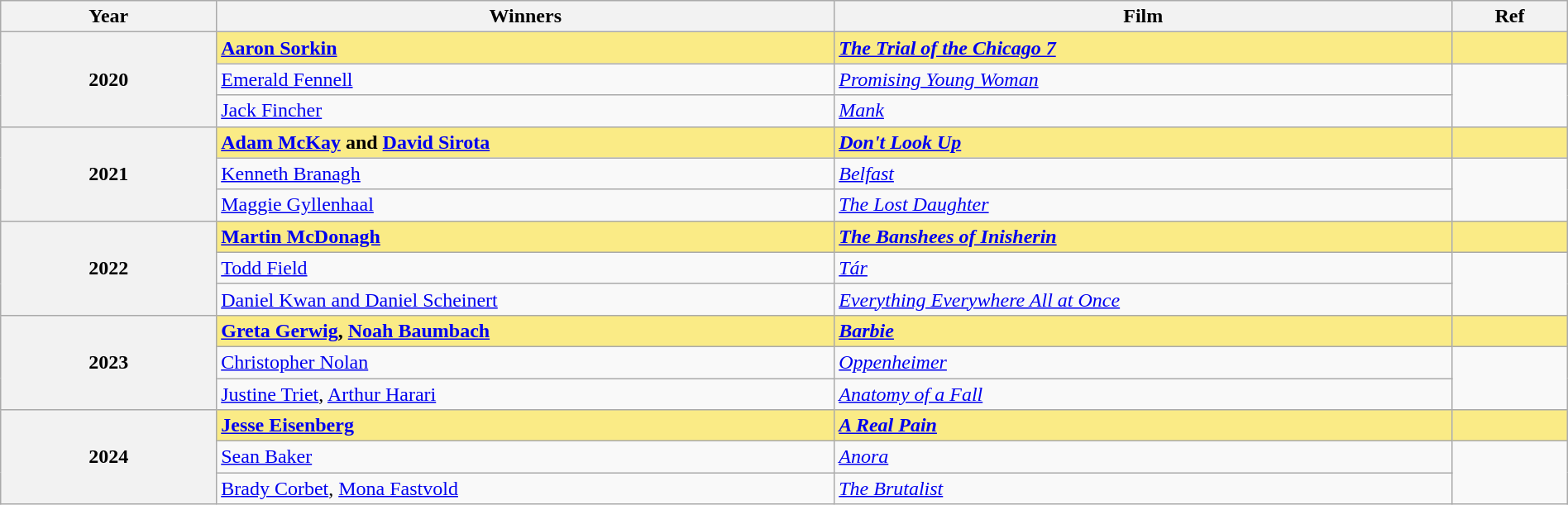<table class="wikitable" width="100%" cellpadding="5">
<tr>
<th width="100"><strong>Year</strong></th>
<th width="300"><strong>Winners</strong></th>
<th width="300"><strong>Film</strong></th>
<th width="50"><strong>Ref</strong></th>
</tr>
<tr>
<th scope="row" rowspan=3>2020</th>
<td style="background:#FAEB86;"><strong><a href='#'>Aaron Sorkin</a></strong></td>
<td style="background:#FAEB86;"><strong><em><a href='#'>The Trial of the Chicago 7</a></em></strong></td>
<td style="background:#FAEB86;"></td>
</tr>
<tr>
<td><a href='#'>Emerald Fennell</a></td>
<td><em><a href='#'>Promising Young Woman</a></em></td>
<td rowspan=2></td>
</tr>
<tr>
<td><a href='#'>Jack Fincher</a></td>
<td><em><a href='#'>Mank</a></em></td>
</tr>
<tr>
<th scope="row" rowspan=3>2021</th>
<td style="background:#FAEB86;"><strong><a href='#'>Adam McKay</a> and <a href='#'>David Sirota</a></strong></td>
<td style="background:#FAEB86;"><strong><em><a href='#'>Don't Look Up</a></em></strong></td>
<td style="background:#FAEB86;"></td>
</tr>
<tr>
<td><a href='#'>Kenneth Branagh</a></td>
<td><em><a href='#'>Belfast</a></em></td>
<td rowspan=2></td>
</tr>
<tr>
<td><a href='#'>Maggie Gyllenhaal</a></td>
<td><em><a href='#'>The Lost Daughter</a></em></td>
</tr>
<tr>
<th scope="row" rowspan=3>2022</th>
<td style="background:#FAEB86;"><strong><a href='#'>Martin McDonagh</a></strong></td>
<td style="background:#FAEB86;"><strong><em><a href='#'>The Banshees of Inisherin</a></em></strong></td>
<td style="background:#FAEB86;"></td>
</tr>
<tr>
<td><a href='#'>Todd Field</a></td>
<td><em><a href='#'>Tár</a></em></td>
<td rowspan=2></td>
</tr>
<tr>
<td><a href='#'>Daniel Kwan and Daniel Scheinert</a></td>
<td><em><a href='#'>Everything Everywhere All at Once</a></em></td>
</tr>
<tr>
<th scope="row" rowspan=3>2023</th>
<td style="background:#FAEB86;"><strong><a href='#'>Greta Gerwig</a>, <a href='#'>Noah Baumbach</a></strong></td>
<td style="background:#FAEB86;"><strong><em><a href='#'>Barbie</a></em></strong></td>
<td style="background:#FAEB86;"></td>
</tr>
<tr>
<td><a href='#'>Christopher Nolan</a></td>
<td><em><a href='#'>Oppenheimer</a></em></td>
<td rowspan=2></td>
</tr>
<tr>
<td><a href='#'>Justine Triet</a>, <a href='#'>Arthur Harari</a></td>
<td><em><a href='#'>Anatomy of a Fall</a></em></td>
</tr>
<tr>
<th scope="row" rowspan=3>2024</th>
<td style="background:#FAEB86;"><strong><a href='#'>Jesse Eisenberg</a></strong></td>
<td style="background:#FAEB86;"><strong><em><a href='#'>A Real Pain</a></em></strong></td>
<td style="background:#FAEB86;"></td>
</tr>
<tr>
<td><a href='#'>Sean Baker</a></td>
<td><em><a href='#'>Anora</a></em></td>
<td rowspan=2></td>
</tr>
<tr>
<td><a href='#'>Brady Corbet</a>, <a href='#'>Mona Fastvold</a></td>
<td><em><a href='#'>The Brutalist</a></em></td>
</tr>
</table>
